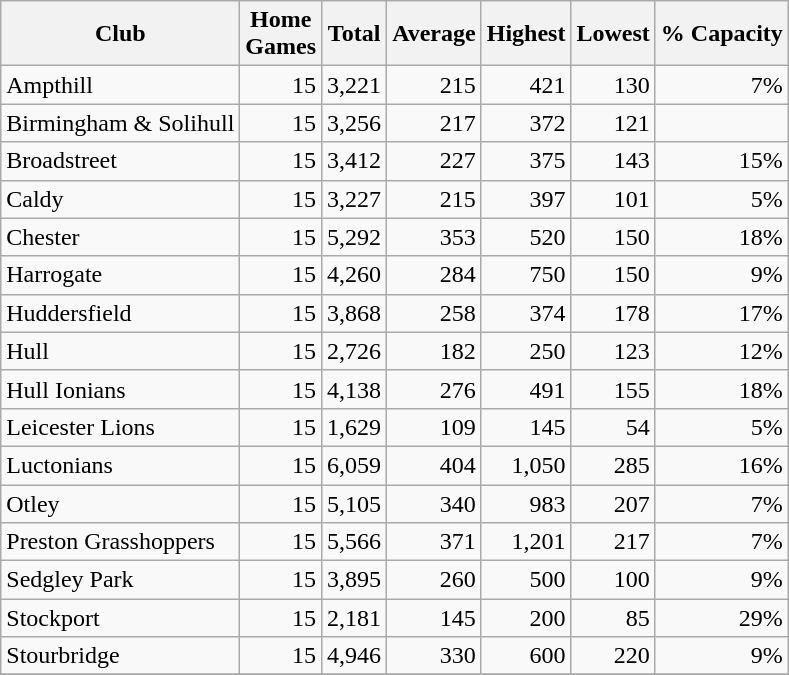<table class="wikitable sortable" style="text-align:right">
<tr>
<th>Club</th>
<th>Home<br>Games</th>
<th>Total</th>
<th>Average</th>
<th>Highest</th>
<th>Lowest</th>
<th>% Capacity</th>
</tr>
<tr>
<td style="text-align:left">Ampthill</td>
<td>15</td>
<td>3,221</td>
<td>215</td>
<td>421</td>
<td>130</td>
<td>7%</td>
</tr>
<tr>
<td style="text-align:left">Birmingham & Solihull</td>
<td>15</td>
<td>3,256</td>
<td>217</td>
<td>372</td>
<td>121</td>
<td></td>
</tr>
<tr>
<td style="text-align:left">Broadstreet</td>
<td>15</td>
<td>3,412</td>
<td>227</td>
<td>375</td>
<td>143</td>
<td>15%</td>
</tr>
<tr>
<td style="text-align:left">Caldy</td>
<td>15</td>
<td>3,227</td>
<td>215</td>
<td>397</td>
<td>101</td>
<td>5%</td>
</tr>
<tr>
<td style="text-align:left">Chester</td>
<td>15</td>
<td>5,292</td>
<td>353</td>
<td>520</td>
<td>150</td>
<td>18%</td>
</tr>
<tr>
<td style="text-align:left">Harrogate</td>
<td>15</td>
<td>4,260</td>
<td>284</td>
<td>750</td>
<td>150</td>
<td>9%</td>
</tr>
<tr>
<td style="text-align:left">Huddersfield</td>
<td>15</td>
<td>3,868</td>
<td>258</td>
<td>374</td>
<td>178</td>
<td>17%</td>
</tr>
<tr>
<td style="text-align:left">Hull</td>
<td>15</td>
<td>2,726</td>
<td>182</td>
<td>250</td>
<td>123</td>
<td>12%</td>
</tr>
<tr>
<td style="text-align:left">Hull Ionians</td>
<td>15</td>
<td>4,138</td>
<td>276</td>
<td>491</td>
<td>155</td>
<td>18%</td>
</tr>
<tr>
<td style="text-align:left">Leicester Lions</td>
<td>15</td>
<td>1,629</td>
<td>109</td>
<td>145</td>
<td>54</td>
<td>5%</td>
</tr>
<tr>
<td style="text-align:left">Luctonians</td>
<td>15</td>
<td>6,059</td>
<td>404</td>
<td>1,050</td>
<td>285</td>
<td>16%</td>
</tr>
<tr>
<td style="text-align:left">Otley</td>
<td>15</td>
<td>5,105</td>
<td>340</td>
<td>983</td>
<td>207</td>
<td>7%</td>
</tr>
<tr>
<td style="text-align:left">Preston Grasshoppers</td>
<td>15</td>
<td>5,566</td>
<td>371</td>
<td>1,201</td>
<td>217</td>
<td>7%</td>
</tr>
<tr>
<td style="text-align:left">Sedgley Park</td>
<td>15</td>
<td>3,895</td>
<td>260</td>
<td>500</td>
<td>100</td>
<td>9%</td>
</tr>
<tr>
<td style="text-align:left">Stockport</td>
<td>15</td>
<td>2,181</td>
<td>145</td>
<td>200</td>
<td>85</td>
<td>29%</td>
</tr>
<tr>
<td style="text-align:left">Stourbridge</td>
<td>15</td>
<td>4,946</td>
<td>330</td>
<td>600</td>
<td>220</td>
<td>9%</td>
</tr>
<tr>
</tr>
</table>
